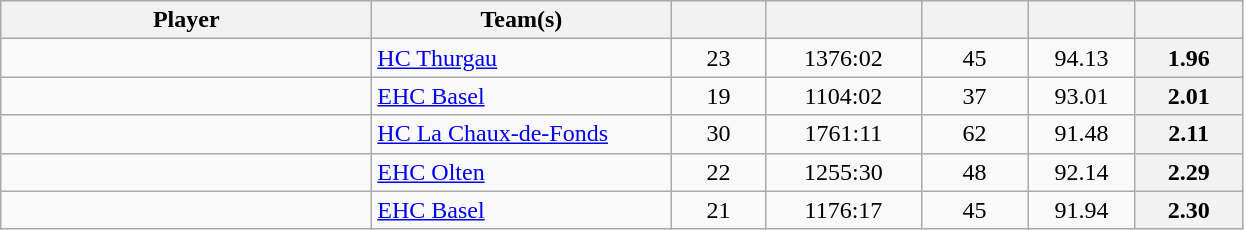<table class="wikitable sortable" style="text-align: center">
<tr>
<th style="width: 15em;">Player</th>
<th style="width: 12em;">Team(s)</th>
<th style="width: 3.5em;"></th>
<th style="width: 6em;"></th>
<th style="width: 4em;"></th>
<th style="width: 4em;"></th>
<th style="width: 4em;"></th>
</tr>
<tr>
<td style="text-align:left;"> </td>
<td style="text-align:left;"><a href='#'>HC Thurgau</a></td>
<td>23</td>
<td>1376:02</td>
<td>45</td>
<td>94.13</td>
<th>1.96</th>
</tr>
<tr>
<td style="text-align:left;"> </td>
<td style="text-align:left;"><a href='#'>EHC Basel</a></td>
<td>19</td>
<td>1104:02</td>
<td>37</td>
<td>93.01</td>
<th>2.01</th>
</tr>
<tr>
<td style="text-align:left;"> </td>
<td style="text-align:left;"><a href='#'>HC La Chaux-de-Fonds</a></td>
<td>30</td>
<td>1761:11</td>
<td>62</td>
<td>91.48</td>
<th>2.11</th>
</tr>
<tr>
<td style="text-align:left;"> </td>
<td style="text-align:left;"><a href='#'>EHC Olten</a></td>
<td>22</td>
<td>1255:30</td>
<td>48</td>
<td>92.14</td>
<th>2.29</th>
</tr>
<tr>
<td style="text-align:left;"> </td>
<td style="text-align:left;"><a href='#'>EHC Basel</a></td>
<td>21</td>
<td>1176:17</td>
<td>45</td>
<td>91.94</td>
<th>2.30</th>
</tr>
</table>
